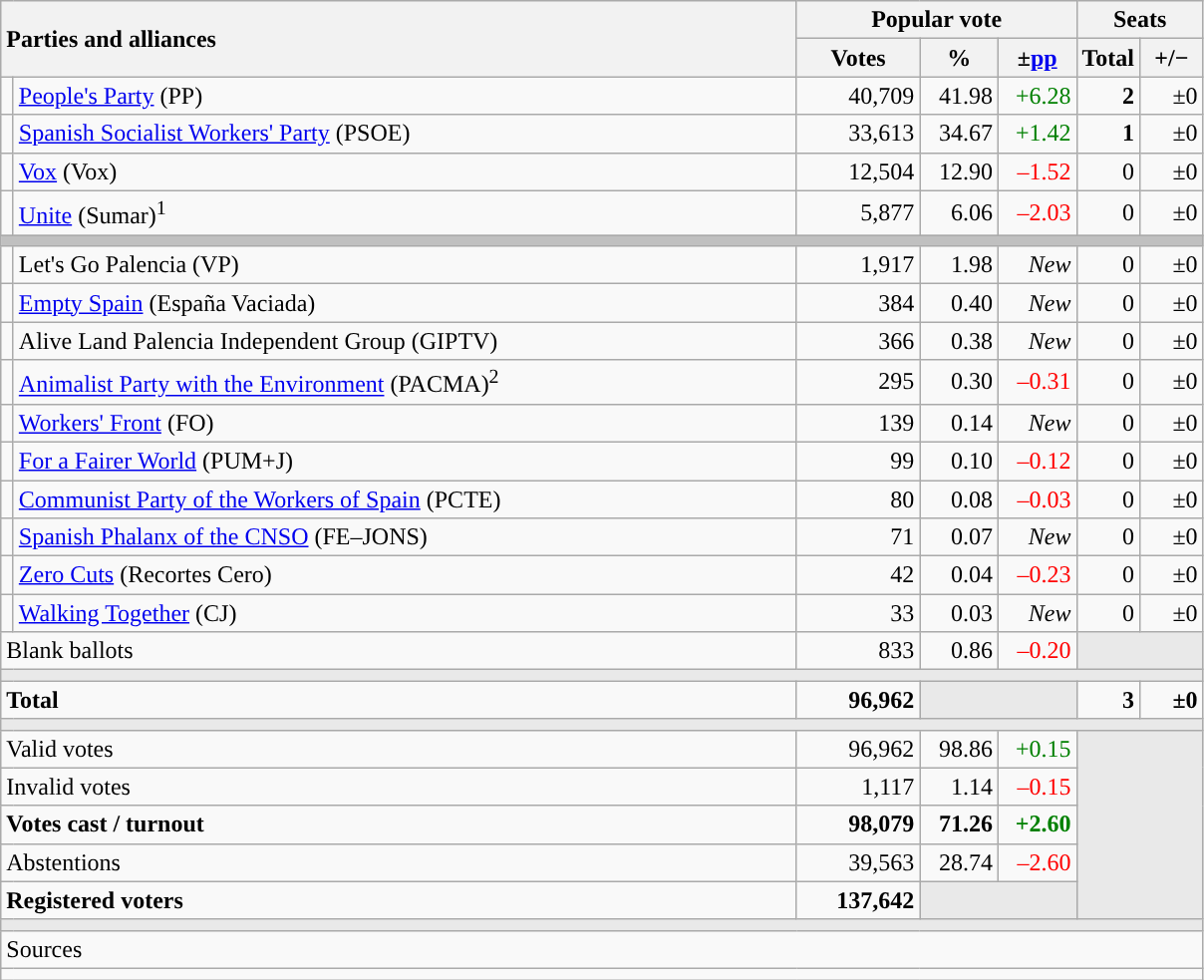<table class="wikitable" style="text-align:right;">
<tr>
<th style="text-align:left;" rowspan="2" colspan="2" width="525">Parties and alliances</th>
<th colspan="3">Popular vote</th>
<th colspan="2">Seats</th>
</tr>
<tr>
<th width="75">Votes</th>
<th width="45">%</th>
<th width="45">±<a href='#'>pp</a></th>
<th width="35">Total</th>
<th width="35">+/−</th>
</tr>
<tr>
<td width="1" style="color:inherit;background:"></td>
<td align="left"><a href='#'>People's Party</a> (PP)</td>
<td>40,709</td>
<td>41.98</td>
<td style="color:green;">+6.28</td>
<td><strong>2</strong></td>
<td>±0</td>
</tr>
<tr>
<td style="color:inherit;background:"></td>
<td align="left"><a href='#'>Spanish Socialist Workers' Party</a> (PSOE)</td>
<td>33,613</td>
<td>34.67</td>
<td style="color:green;">+1.42</td>
<td><strong>1</strong></td>
<td>±0</td>
</tr>
<tr>
<td style="color:inherit;background:"></td>
<td align="left"><a href='#'>Vox</a> (Vox)</td>
<td>12,504</td>
<td>12.90</td>
<td style="color:red;">–1.52</td>
<td>0</td>
<td>±0</td>
</tr>
<tr>
<td style="color:inherit;background:"></td>
<td align="left"><a href='#'>Unite</a> (Sumar)<sup>1</sup></td>
<td>5,877</td>
<td>6.06</td>
<td style="color:red;">–2.03</td>
<td>0</td>
<td>±0</td>
</tr>
<tr>
<td colspan="7" bgcolor="#C0C0C0"></td>
</tr>
<tr>
<td style="color:inherit;background:"></td>
<td align="left">Let's Go Palencia (VP)</td>
<td>1,917</td>
<td>1.98</td>
<td><em>New</em></td>
<td>0</td>
<td>±0</td>
</tr>
<tr>
<td style="color:inherit;background:"></td>
<td align="left"><a href='#'>Empty Spain</a> (España Vaciada)</td>
<td>384</td>
<td>0.40</td>
<td><em>New</em></td>
<td>0</td>
<td>±0</td>
</tr>
<tr>
<td style="color:inherit;background:"></td>
<td align="left">Alive Land Palencia Independent Group (GIPTV)</td>
<td>366</td>
<td>0.38</td>
<td><em>New</em></td>
<td>0</td>
<td>±0</td>
</tr>
<tr>
<td style="color:inherit;background:"></td>
<td align="left"><a href='#'>Animalist Party with the Environment</a> (PACMA)<sup>2</sup></td>
<td>295</td>
<td>0.30</td>
<td style="color:red;">–0.31</td>
<td>0</td>
<td>±0</td>
</tr>
<tr>
<td style="color:inherit;background:"></td>
<td align="left"><a href='#'>Workers' Front</a> (FO)</td>
<td>139</td>
<td>0.14</td>
<td><em>New</em></td>
<td>0</td>
<td>±0</td>
</tr>
<tr>
<td style="color:inherit;background:"></td>
<td align="left"><a href='#'>For a Fairer World</a> (PUM+J)</td>
<td>99</td>
<td>0.10</td>
<td style="color:red;">–0.12</td>
<td>0</td>
<td>±0</td>
</tr>
<tr>
<td style="color:inherit;background:"></td>
<td align="left"><a href='#'>Communist Party of the Workers of Spain</a> (PCTE)</td>
<td>80</td>
<td>0.08</td>
<td style="color:red;">–0.03</td>
<td>0</td>
<td>±0</td>
</tr>
<tr>
<td style="color:inherit;background:"></td>
<td align="left"><a href='#'>Spanish Phalanx of the CNSO</a> (FE–JONS)</td>
<td>71</td>
<td>0.07</td>
<td><em>New</em></td>
<td>0</td>
<td>±0</td>
</tr>
<tr>
<td style="color:inherit;background:"></td>
<td align="left"><a href='#'>Zero Cuts</a> (Recortes Cero)</td>
<td>42</td>
<td>0.04</td>
<td style="color:red;">–0.23</td>
<td>0</td>
<td>±0</td>
</tr>
<tr>
<td style="color:inherit;background:"></td>
<td align="left"><a href='#'>Walking Together</a> (CJ)</td>
<td>33</td>
<td>0.03</td>
<td><em>New</em></td>
<td>0</td>
<td>±0</td>
</tr>
<tr>
<td align="left" colspan="2">Blank ballots</td>
<td>833</td>
<td>0.86</td>
<td style="color:red;">–0.20</td>
<td bgcolor="#E9E9E9" colspan="2"></td>
</tr>
<tr>
<td colspan="7" bgcolor="#E9E9E9"></td>
</tr>
<tr style="font-weight:bold;">
<td align="left" colspan="2">Total</td>
<td>96,962</td>
<td bgcolor="#E9E9E9" colspan="2"></td>
<td>3</td>
<td>±0</td>
</tr>
<tr>
<td colspan="7" bgcolor="#E9E9E9"></td>
</tr>
<tr>
<td align="left" colspan="2">Valid votes</td>
<td>96,962</td>
<td>98.86</td>
<td style="color:green;">+0.15</td>
<td bgcolor="#E9E9E9" colspan="2" rowspan="5"></td>
</tr>
<tr>
<td align="left" colspan="2">Invalid votes</td>
<td>1,117</td>
<td>1.14</td>
<td style="color:red;">–0.15</td>
</tr>
<tr style="font-weight:bold;">
<td align="left" colspan="2">Votes cast / turnout</td>
<td>98,079</td>
<td>71.26</td>
<td style="color:green;">+2.60</td>
</tr>
<tr>
<td align="left" colspan="2">Abstentions</td>
<td>39,563</td>
<td>28.74</td>
<td style="color:red;">–2.60</td>
</tr>
<tr style="font-weight:bold;">
<td align="left" colspan="2">Registered voters</td>
<td>137,642</td>
<td bgcolor="#E9E9E9" colspan="2"></td>
</tr>
<tr>
<td colspan="7" bgcolor="#E9E9E9"></td>
</tr>
<tr>
<td align="left" colspan="7">Sources</td>
</tr>
<tr>
<td colspan="7" style="text-align:left; max-width:790px;"></td>
</tr>
</table>
